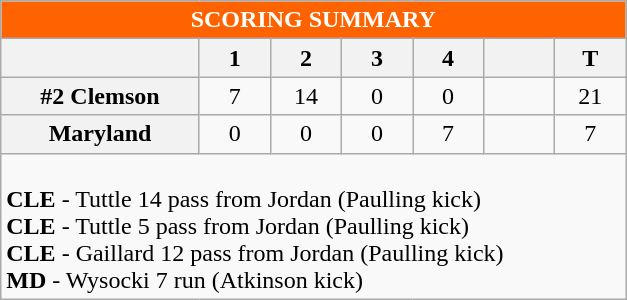<table class="wikitable" style="text-align:center">
<tr style="background:#FF6300; color:white">
<td colspan="7" align="center"><strong>SCORING SUMMARY</strong></td>
</tr>
<tr>
<th width="125"> </th>
<th width="40">1</th>
<th width="40">2</th>
<th width="40">3</th>
<th width="40">4</th>
<th width="40"> </th>
<th width="40">T</th>
</tr>
<tr>
<th>#2 Clemson</th>
<td>7</td>
<td>14</td>
<td>0</td>
<td>0</td>
<td></td>
<td>21</td>
</tr>
<tr>
<th>Maryland</th>
<td>0</td>
<td>0</td>
<td>0</td>
<td>7</td>
<td></td>
<td>7</td>
</tr>
<tr>
<td colspan="7" align="left"><br><strong>CLE</strong> - Tuttle 14 pass from Jordan (Paulling kick)<br>
<strong>CLE</strong> - Tuttle 5 pass from Jordan (Paulling kick)<br>
<strong>CLE</strong> - Gaillard 12 pass from Jordan (Paulling kick)<br>
<strong>MD</strong> - Wysocki 7 run (Atkinson kick)</td>
</tr>
</table>
